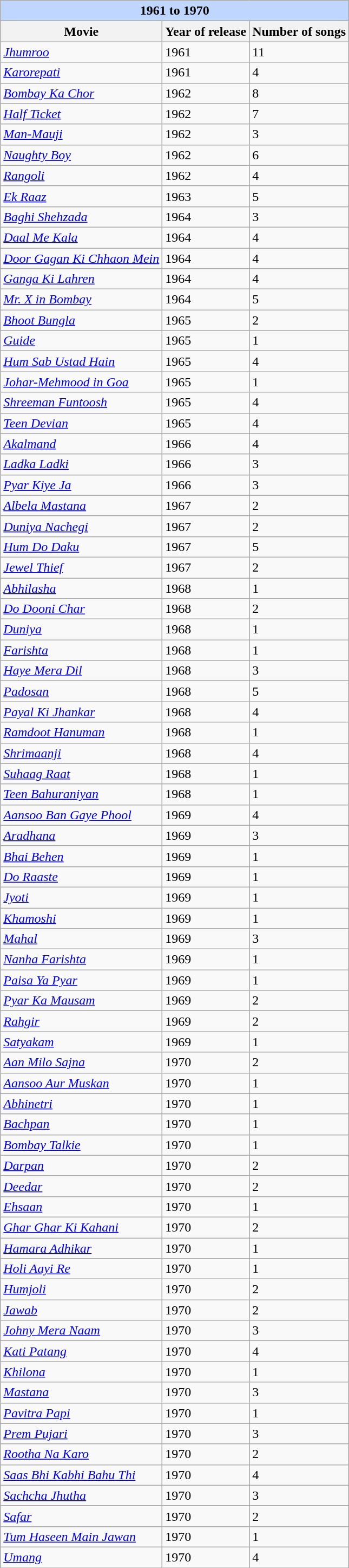<table Class="wikitable">
<tr>
<th colspan="4" style="background:#bfd7ff">1961 to 1970</th>
</tr>
<tr>
<th>Movie</th>
<th>Year of release</th>
<th>Number of songs</th>
</tr>
<tr>
<td><em><a href='#'>Jhumroo</a></em></td>
<td>1961</td>
<td>11</td>
</tr>
<tr>
<td><em><a href='#'>Karorepati</a></em></td>
<td>1961</td>
<td>4</td>
</tr>
<tr>
<td><em><a href='#'>Bombay Ka Chor</a></em></td>
<td>1962</td>
<td>8</td>
</tr>
<tr>
<td><em><a href='#'>Half Ticket</a></em></td>
<td>1962</td>
<td>7</td>
</tr>
<tr>
<td><em><a href='#'>Man-Mauji</a></em></td>
<td>1962</td>
<td>3</td>
</tr>
<tr>
<td><em><a href='#'>Naughty Boy</a></em></td>
<td>1962</td>
<td>6</td>
</tr>
<tr>
<td><em><a href='#'>Rangoli</a></em></td>
<td>1962</td>
<td>4</td>
</tr>
<tr>
<td><em><a href='#'>Ek Raaz</a></em></td>
<td>1963</td>
<td>5</td>
</tr>
<tr>
<td><em><a href='#'>Baghi Shehzada</a></em></td>
<td>1964</td>
<td>3</td>
</tr>
<tr>
<td><em><a href='#'>Daal Me Kala</a></em></td>
<td>1964</td>
<td>4</td>
</tr>
<tr>
<td><em><a href='#'>Door Gagan Ki Chhaon Mein</a></em></td>
<td>1964</td>
<td>4</td>
</tr>
<tr>
<td><em><a href='#'>Ganga Ki Lahren</a></em></td>
<td>1964</td>
<td>4</td>
</tr>
<tr>
<td><em><a href='#'>Mr. X in Bombay</a></em></td>
<td>1964</td>
<td>5</td>
</tr>
<tr>
<td><em><a href='#'>Bhoot Bungla</a></em></td>
<td>1965</td>
<td>2</td>
</tr>
<tr>
<td><em><a href='#'>Guide</a></em></td>
<td>1965</td>
<td>1</td>
</tr>
<tr>
<td><em><a href='#'>Hum Sab Ustad Hain</a></em></td>
<td>1965</td>
<td>4</td>
</tr>
<tr>
<td><em><a href='#'>Johar-Mehmood in Goa</a></em></td>
<td>1965</td>
<td>1</td>
</tr>
<tr>
<td><em><a href='#'>Shreeman Funtoosh</a></em></td>
<td>1965</td>
<td>4</td>
</tr>
<tr>
<td><em><a href='#'>Teen Devian</a></em></td>
<td>1965</td>
<td>4</td>
</tr>
<tr>
<td><em><a href='#'>Akalmand</a></em></td>
<td>1966</td>
<td>4</td>
</tr>
<tr>
<td><em><a href='#'>Ladka Ladki</a></em></td>
<td>1966</td>
<td>3</td>
</tr>
<tr>
<td><em><a href='#'>Pyar Kiye Ja</a></em></td>
<td>1966</td>
<td>3</td>
</tr>
<tr>
<td><em><a href='#'>Albela Mastana</a></em></td>
<td>1967</td>
<td>2</td>
</tr>
<tr>
<td><em><a href='#'>Duniya Nachegi</a></em></td>
<td>1967</td>
<td>2</td>
</tr>
<tr>
<td><em><a href='#'>Hum Do Daku</a></em></td>
<td>1967</td>
<td>5</td>
</tr>
<tr>
<td><em><a href='#'>Jewel Thief</a></em></td>
<td>1967</td>
<td>2</td>
</tr>
<tr>
<td><em><a href='#'>Abhilasha</a></em></td>
<td>1968</td>
<td>1</td>
</tr>
<tr>
<td><em><a href='#'>Do Dooni Char</a></em></td>
<td>1968</td>
<td>2</td>
</tr>
<tr>
<td><em><a href='#'>Duniya</a></em></td>
<td>1968</td>
<td>1</td>
</tr>
<tr>
<td><em><a href='#'>Farishta</a></em></td>
<td>1968</td>
<td>1</td>
</tr>
<tr>
<td><em><a href='#'>Haye Mera Dil</a></em></td>
<td>1968</td>
<td>3</td>
</tr>
<tr>
<td><em><a href='#'>Padosan</a></em></td>
<td>1968</td>
<td>5</td>
</tr>
<tr>
<td><em><a href='#'>Payal Ki Jhankar</a></em></td>
<td>1968</td>
<td>4</td>
</tr>
<tr>
<td><em><a href='#'>Ramdoot Hanuman</a></em></td>
<td>1968</td>
<td>1</td>
</tr>
<tr>
<td><em><a href='#'>Shrimaanji</a></em></td>
<td>1968</td>
<td>4</td>
</tr>
<tr>
<td><em><a href='#'>Suhaag Raat</a></em></td>
<td>1968</td>
<td>1</td>
</tr>
<tr>
<td><em><a href='#'>Teen Bahuraniyan</a></em></td>
<td>1968</td>
<td>1</td>
</tr>
<tr>
<td><em><a href='#'>Aansoo Ban Gaye Phool</a></em></td>
<td>1969</td>
<td>4</td>
</tr>
<tr>
<td><em><a href='#'>Aradhana</a></em></td>
<td>1969</td>
<td>3</td>
</tr>
<tr>
<td><em><a href='#'>Bhai Behen</a></em></td>
<td>1969</td>
<td>1</td>
</tr>
<tr>
<td><em><a href='#'>Do Raaste</a></em></td>
<td>1969</td>
<td>1</td>
</tr>
<tr>
<td><em><a href='#'>Jyoti</a></em></td>
<td>1969</td>
<td>1</td>
</tr>
<tr>
<td><em><a href='#'>Khamoshi</a></em></td>
<td>1969</td>
<td>1</td>
</tr>
<tr>
<td><em><a href='#'>Mahal</a></em></td>
<td>1969</td>
<td>3</td>
</tr>
<tr>
<td><em><a href='#'>Nanha Farishta</a></em></td>
<td>1969</td>
<td>1</td>
</tr>
<tr>
<td><em><a href='#'>Paisa Ya Pyar</a></em></td>
<td>1969</td>
<td>1</td>
</tr>
<tr>
<td><em><a href='#'>Pyar Ka Mausam</a></em></td>
<td>1969</td>
<td>2</td>
</tr>
<tr>
<td><em><a href='#'>Rahgir</a></em></td>
<td>1969</td>
<td>2</td>
</tr>
<tr>
<td><em><a href='#'>Satyakam</a></em></td>
<td>1969</td>
<td>1</td>
</tr>
<tr>
<td><em><a href='#'>Aan Milo Sajna</a></em></td>
<td>1970</td>
<td>2</td>
</tr>
<tr>
<td><em><a href='#'>Aansoo Aur Muskan</a></em></td>
<td>1970</td>
<td>1</td>
</tr>
<tr>
<td><em><a href='#'>Abhinetri</a></em></td>
<td>1970</td>
<td>1</td>
</tr>
<tr>
<td><em><a href='#'>Bachpan</a></em></td>
<td>1970</td>
<td>1</td>
</tr>
<tr>
<td><em><a href='#'>Bombay Talkie</a></em></td>
<td>1970</td>
<td>1</td>
</tr>
<tr>
<td><em><a href='#'>Darpan</a></em></td>
<td>1970</td>
<td>2</td>
</tr>
<tr>
<td><em><a href='#'>Deedar</a></em></td>
<td>1970</td>
<td>2</td>
</tr>
<tr>
<td><em><a href='#'>Ehsaan</a></em></td>
<td>1970</td>
<td>1</td>
</tr>
<tr>
<td><em><a href='#'>Ghar Ghar Ki Kahani</a></em></td>
<td>1970</td>
<td>2</td>
</tr>
<tr>
<td><em><a href='#'>Hamara Adhikar</a></em></td>
<td>1970</td>
<td>1</td>
</tr>
<tr>
<td><em><a href='#'>Holi Aayi Re</a></em></td>
<td>1970</td>
<td>1</td>
</tr>
<tr>
<td><em><a href='#'>Humjoli</a></em></td>
<td>1970</td>
<td>2</td>
</tr>
<tr>
<td><em><a href='#'>Jawab</a></em></td>
<td>1970</td>
<td>2</td>
</tr>
<tr>
<td><em><a href='#'>Johny Mera Naam</a></em></td>
<td>1970</td>
<td>3</td>
</tr>
<tr>
<td><em><a href='#'>Kati Patang</a></em></td>
<td>1970</td>
<td>4</td>
</tr>
<tr>
<td><em><a href='#'>Khilona</a></em></td>
<td>1970</td>
<td>1</td>
</tr>
<tr>
<td><em><a href='#'>Mastana</a></em></td>
<td>1970</td>
<td>3</td>
</tr>
<tr>
<td><em><a href='#'>Pavitra Papi</a></em></td>
<td>1970</td>
<td>1</td>
</tr>
<tr>
<td><em><a href='#'>Prem Pujari</a></em></td>
<td>1970</td>
<td>3</td>
</tr>
<tr>
<td><em><a href='#'>Rootha Na Karo</a></em></td>
<td>1970</td>
<td>2</td>
</tr>
<tr>
<td><em><a href='#'>Saas Bhi Kabhi Bahu Thi</a></em></td>
<td>1970</td>
<td>4</td>
</tr>
<tr>
<td><em><a href='#'>Sachcha Jhutha</a></em></td>
<td>1970</td>
<td>3</td>
</tr>
<tr>
<td><em><a href='#'>Safar</a></em></td>
<td>1970</td>
<td>2</td>
</tr>
<tr>
<td><em><a href='#'>Tum Haseen Main Jawan</a></em></td>
<td>1970</td>
<td>1</td>
</tr>
<tr>
<td><em><a href='#'>Umang</a></em></td>
<td>1970</td>
<td>4</td>
</tr>
<tr>
</tr>
</table>
